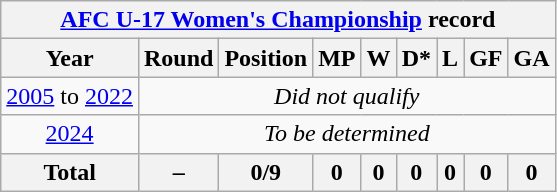<table class="wikitable" style="text-align: center;">
<tr>
<th colspan=10><a href='#'>AFC U-17 Women's Championship</a> record</th>
</tr>
<tr>
<th>Year</th>
<th>Round</th>
<th>Position</th>
<th>MP</th>
<th>W</th>
<th>D*</th>
<th>L</th>
<th>GF</th>
<th>GA</th>
</tr>
<tr>
<td> <a href='#'>2005</a> to   <a href='#'>2022</a></td>
<td colspan=9><em>Did not qualify</em></td>
</tr>
<tr>
<td> <a href='#'>2024</a></td>
<td colspan=9><em> To be determined </em></td>
</tr>
<tr>
<th>Total</th>
<th>–</th>
<th>0/9</th>
<th>0</th>
<th>0</th>
<th>0</th>
<th>0</th>
<th>0</th>
<th>0</th>
</tr>
</table>
